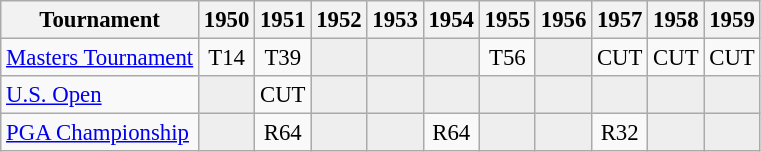<table class="wikitable" style="font-size:95%;text-align:center;">
<tr>
<th>Tournament</th>
<th>1950</th>
<th>1951</th>
<th>1952</th>
<th>1953</th>
<th>1954</th>
<th>1955</th>
<th>1956</th>
<th>1957</th>
<th>1958</th>
<th>1959</th>
</tr>
<tr>
<td align=left><a href='#'>Masters Tournament</a></td>
<td>T14</td>
<td>T39</td>
<td style="background:#eeeeee;"></td>
<td style="background:#eeeeee;"></td>
<td style="background:#eeeeee;"></td>
<td>T56</td>
<td style="background:#eeeeee;"></td>
<td>CUT</td>
<td>CUT</td>
<td>CUT</td>
</tr>
<tr>
<td align=left><a href='#'>U.S. Open</a></td>
<td style="background:#eeeeee;"></td>
<td>CUT</td>
<td style="background:#eeeeee;"></td>
<td style="background:#eeeeee;"></td>
<td style="background:#eeeeee;"></td>
<td style="background:#eeeeee;"></td>
<td style="background:#eeeeee;"></td>
<td style="background:#eeeeee;"></td>
<td style="background:#eeeeee;"></td>
<td style="background:#eeeeee;"></td>
</tr>
<tr>
<td align=left><a href='#'>PGA Championship</a></td>
<td style="background:#eeeeee;"></td>
<td>R64</td>
<td style="background:#eeeeee;"></td>
<td style="background:#eeeeee;"></td>
<td>R64</td>
<td style="background:#eeeeee;"></td>
<td style="background:#eeeeee;"></td>
<td>R32</td>
<td style="background:#eeeeee;"></td>
<td style="background:#eeeeee;"></td>
</tr>
</table>
